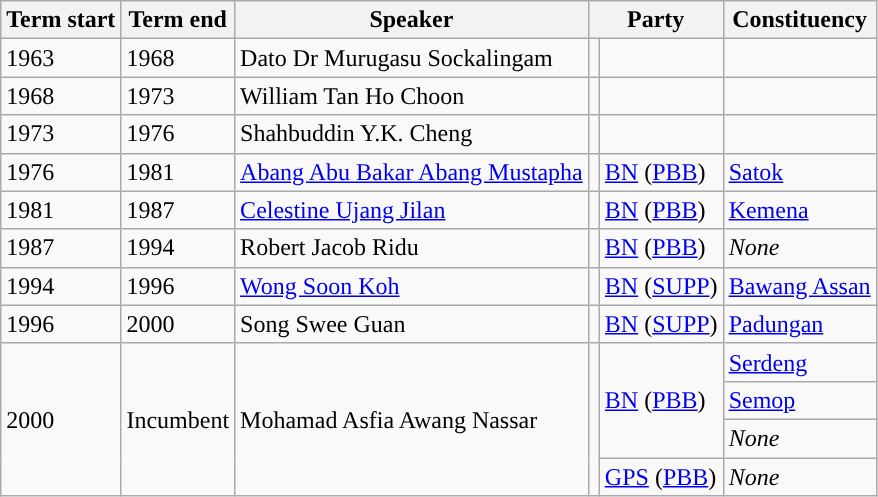<table class=wikitable>
<tr>
<th>Term start</th>
<th>Term end</th>
<th>Speaker</th>
<th colspan="2">Party</th>
<th>Constituency</th>
</tr>
<tr>
<td>1963</td>
<td>1968</td>
<td>Dato Dr Murugasu Sockalingam</td>
<td></td>
<td></td>
<td></td>
</tr>
<tr>
<td>1968</td>
<td>1973</td>
<td>William Tan Ho Choon</td>
<td></td>
<td></td>
<td></td>
</tr>
<tr>
<td>1973</td>
<td>1976</td>
<td>Shahbuddin Y.K. Cheng</td>
<td></td>
<td></td>
<td></td>
</tr>
<tr>
<td>1976</td>
<td>1981</td>
<td><a href='#'>Abang Abu Bakar Abang Mustapha</a></td>
<td style="background:"></td>
<td><a href='#'>BN</a> (<a href='#'>PBB</a>)</td>
<td><a href='#'>Satok</a></td>
</tr>
<tr>
<td>1981</td>
<td>1987</td>
<td><a href='#'>Celestine Ujang Jilan</a></td>
<td style="background:"></td>
<td><a href='#'>BN</a> (<a href='#'>PBB</a>)</td>
<td><a href='#'>Kemena</a></td>
</tr>
<tr>
<td>1987</td>
<td>1994</td>
<td>Robert Jacob Ridu</td>
<td style="background:"></td>
<td><a href='#'>BN</a> (<a href='#'>PBB</a>)</td>
<td><em>None</em></td>
</tr>
<tr>
<td>1994</td>
<td>1996</td>
<td><a href='#'>Wong Soon Koh</a></td>
<td style="background:"></td>
<td><a href='#'>BN</a> (<a href='#'>SUPP</a>)</td>
<td><a href='#'>Bawang Assan</a></td>
</tr>
<tr>
<td>1996</td>
<td>2000</td>
<td>Song Swee Guan</td>
<td style="background:"></td>
<td><a href='#'>BN</a> (<a href='#'>SUPP</a>)</td>
<td><a href='#'>Padungan</a></td>
</tr>
<tr>
<td rowspan="4">2000</td>
<td rowspan="4">Incumbent</td>
<td rowspan="4">Mohamad Asfia Awang Nassar</td>
<td rowspan="4" style="background:"></td>
<td rowspan="3"><a href='#'>BN</a> (<a href='#'>PBB</a>)</td>
<td><a href='#'>Serdeng</a></td>
</tr>
<tr>
<td><a href='#'>Semop</a></td>
</tr>
<tr>
<td><em>None</em></td>
</tr>
<tr>
<td><a href='#'>GPS</a> (<a href='#'>PBB</a>)</td>
<td><em>None</em></td>
</tr>
</table>
